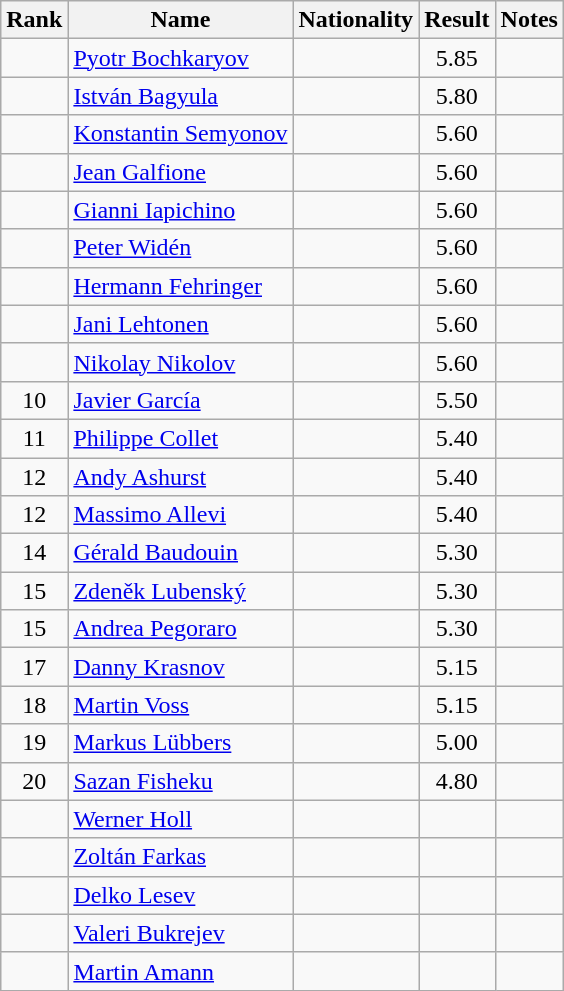<table class="wikitable sortable" style="text-align:center">
<tr>
<th>Rank</th>
<th>Name</th>
<th>Nationality</th>
<th>Result</th>
<th>Notes</th>
</tr>
<tr>
<td></td>
<td align="left"><a href='#'>Pyotr Bochkaryov</a></td>
<td align=left></td>
<td>5.85</td>
<td></td>
</tr>
<tr>
<td></td>
<td align="left"><a href='#'>István Bagyula</a></td>
<td align=left></td>
<td>5.80</td>
<td></td>
</tr>
<tr>
<td></td>
<td align="left"><a href='#'>Konstantin Semyonov</a></td>
<td align=left></td>
<td>5.60</td>
<td></td>
</tr>
<tr>
<td></td>
<td align="left"><a href='#'>Jean Galfione</a></td>
<td align=left></td>
<td>5.60</td>
<td></td>
</tr>
<tr>
<td></td>
<td align="left"><a href='#'>Gianni Iapichino</a></td>
<td align=left></td>
<td>5.60</td>
<td></td>
</tr>
<tr>
<td></td>
<td align="left"><a href='#'>Peter Widén</a></td>
<td align=left></td>
<td>5.60</td>
<td></td>
</tr>
<tr>
<td></td>
<td align="left"><a href='#'>Hermann Fehringer</a></td>
<td align=left></td>
<td>5.60</td>
<td></td>
</tr>
<tr>
<td></td>
<td align="left"><a href='#'>Jani Lehtonen</a></td>
<td align=left></td>
<td>5.60</td>
<td></td>
</tr>
<tr>
<td></td>
<td align="left"><a href='#'>Nikolay Nikolov</a></td>
<td align=left></td>
<td>5.60</td>
<td></td>
</tr>
<tr>
<td>10</td>
<td align="left"><a href='#'>Javier García</a></td>
<td align=left></td>
<td>5.50</td>
<td></td>
</tr>
<tr>
<td>11</td>
<td align="left"><a href='#'>Philippe Collet</a></td>
<td align=left></td>
<td>5.40</td>
<td></td>
</tr>
<tr>
<td>12</td>
<td align="left"><a href='#'>Andy Ashurst</a></td>
<td align=left></td>
<td>5.40</td>
<td></td>
</tr>
<tr>
<td>12</td>
<td align="left"><a href='#'>Massimo Allevi</a></td>
<td align=left></td>
<td>5.40</td>
<td></td>
</tr>
<tr>
<td>14</td>
<td align="left"><a href='#'>Gérald Baudouin</a></td>
<td align=left></td>
<td>5.30</td>
<td></td>
</tr>
<tr>
<td>15</td>
<td align="left"><a href='#'>Zdeněk Lubenský</a></td>
<td align=left></td>
<td>5.30</td>
<td></td>
</tr>
<tr>
<td>15</td>
<td align="left"><a href='#'>Andrea Pegoraro</a></td>
<td align=left></td>
<td>5.30</td>
<td></td>
</tr>
<tr>
<td>17</td>
<td align="left"><a href='#'>Danny Krasnov</a></td>
<td align=left></td>
<td>5.15</td>
<td></td>
</tr>
<tr>
<td>18</td>
<td align="left"><a href='#'>Martin Voss</a></td>
<td align=left></td>
<td>5.15</td>
<td></td>
</tr>
<tr>
<td>19</td>
<td align="left"><a href='#'>Markus Lübbers</a></td>
<td align=left></td>
<td>5.00</td>
<td></td>
</tr>
<tr>
<td>20</td>
<td align="left"><a href='#'>Sazan Fisheku</a></td>
<td align=left></td>
<td>4.80</td>
<td></td>
</tr>
<tr>
<td></td>
<td align="left"><a href='#'>Werner Holl</a></td>
<td align=left></td>
<td></td>
<td></td>
</tr>
<tr>
<td></td>
<td align="left"><a href='#'>Zoltán Farkas</a></td>
<td align=left></td>
<td></td>
<td></td>
</tr>
<tr>
<td></td>
<td align="left"><a href='#'>Delko Lesev</a></td>
<td align=left></td>
<td></td>
<td></td>
</tr>
<tr>
<td></td>
<td align="left"><a href='#'>Valeri Bukrejev</a></td>
<td align=left></td>
<td></td>
<td></td>
</tr>
<tr>
<td></td>
<td align="left"><a href='#'>Martin Amann</a></td>
<td align=left></td>
<td></td>
<td></td>
</tr>
</table>
